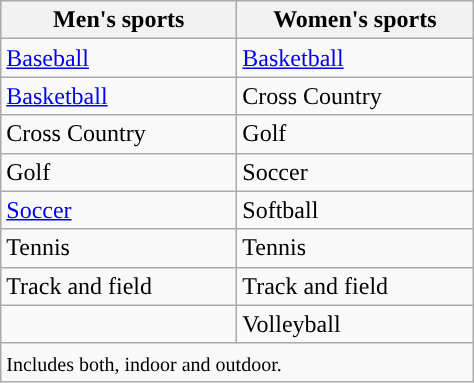<table class= wikitable>
<tr>
<th width=150px>Men's sports</th>
<th width=150px>Women's sports</th>
</tr>
<tr>
<td><a href='#'>Baseball</a></td>
<td><a href='#'>Basketball</a></td>
</tr>
<tr>
<td><a href='#'>Basketball</a></td>
<td>Cross Country</td>
</tr>
<tr>
<td>Cross Country</td>
<td>Golf</td>
</tr>
<tr>
<td>Golf</td>
<td>Soccer</td>
</tr>
<tr>
<td><a href='#'>Soccer</a></td>
<td>Softball</td>
</tr>
<tr>
<td>Tennis</td>
<td>Tennis</td>
</tr>
<tr>
<td>Track and field </td>
<td>Track and field </td>
</tr>
<tr>
<td></td>
<td>Volleyball</td>
</tr>
<tr>
<td colspan=2><small> Includes both, indoor and outdoor.</small></td>
</tr>
</table>
